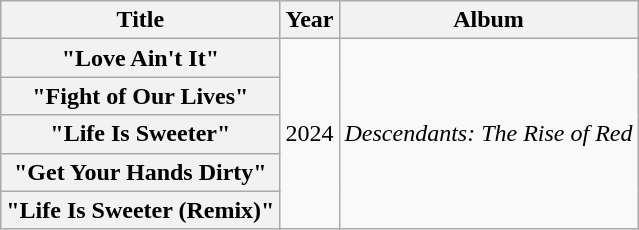<table class="wikitable plainrowheaders">
<tr>
<th>Title</th>
<th>Year</th>
<th>Album</th>
</tr>
<tr>
<th scope="row">"Love Ain't It"</th>
<td rowspan="5">2024</td>
<td rowspan="5"><em>Descendants: The Rise of Red</em></td>
</tr>
<tr>
<th scope="row">"Fight of Our Lives"</th>
</tr>
<tr>
<th scope="row">"Life Is Sweeter"</th>
</tr>
<tr>
<th scope="row">"Get Your Hands Dirty"</th>
</tr>
<tr>
<th scope="row">"Life Is Sweeter (Remix)"</th>
</tr>
</table>
